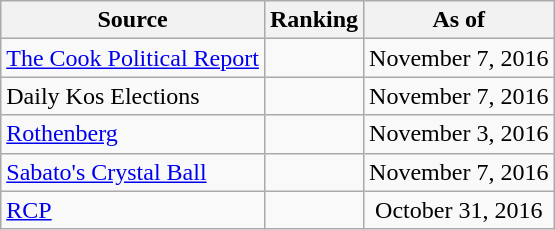<table class="wikitable" style="text-align:center">
<tr>
<th>Source</th>
<th>Ranking</th>
<th>As of</th>
</tr>
<tr>
<td align=left><a href='#'>The Cook Political Report</a></td>
<td></td>
<td>November 7, 2016</td>
</tr>
<tr>
<td align=left>Daily Kos Elections</td>
<td></td>
<td>November 7, 2016</td>
</tr>
<tr>
<td align=left><a href='#'>Rothenberg</a></td>
<td></td>
<td>November 3, 2016</td>
</tr>
<tr>
<td align=left><a href='#'>Sabato's Crystal Ball</a></td>
<td></td>
<td>November 7, 2016</td>
</tr>
<tr>
<td align="left"><a href='#'>RCP</a></td>
<td></td>
<td>October 31, 2016</td>
</tr>
</table>
